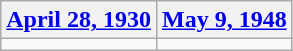<table class=wikitable>
<tr>
<th><a href='#'>April 28, 1930</a></th>
<th><a href='#'>May 9, 1948</a></th>
</tr>
<tr>
<td></td>
<td></td>
</tr>
</table>
